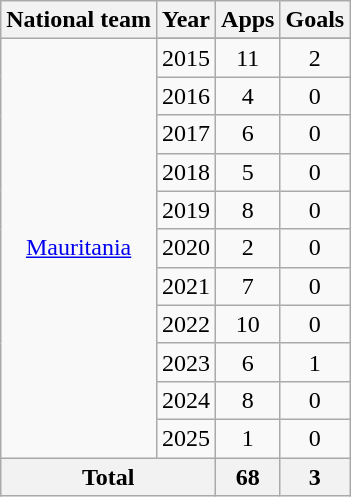<table class="wikitable" style="text-align:center">
<tr>
<th>National team</th>
<th>Year</th>
<th>Apps</th>
<th>Goals</th>
</tr>
<tr>
<td rowspan="12"><a href='#'>Mauritania</a></td>
</tr>
<tr>
<td>2015</td>
<td>11</td>
<td>2</td>
</tr>
<tr>
<td>2016</td>
<td>4</td>
<td>0</td>
</tr>
<tr>
<td>2017</td>
<td>6</td>
<td>0</td>
</tr>
<tr>
<td>2018</td>
<td>5</td>
<td>0</td>
</tr>
<tr>
<td>2019</td>
<td>8</td>
<td>0</td>
</tr>
<tr>
<td>2020</td>
<td>2</td>
<td>0</td>
</tr>
<tr>
<td>2021</td>
<td>7</td>
<td>0</td>
</tr>
<tr>
<td>2022</td>
<td>10</td>
<td>0</td>
</tr>
<tr>
<td>2023</td>
<td>6</td>
<td>1</td>
</tr>
<tr>
<td>2024</td>
<td>8</td>
<td>0</td>
</tr>
<tr>
<td>2025</td>
<td>1</td>
<td>0</td>
</tr>
<tr>
<th colspan=2>Total</th>
<th>68</th>
<th>3</th>
</tr>
</table>
